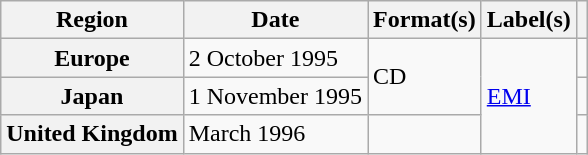<table class="wikitable plainrowheaders">
<tr>
<th scope="col">Region</th>
<th scope="col">Date</th>
<th scope="col">Format(s)</th>
<th scope="col">Label(s)</th>
<th scope="col"></th>
</tr>
<tr>
<th scope="row">Europe</th>
<td>2 October 1995</td>
<td rowspan="2">CD</td>
<td rowspan="3"><a href='#'>EMI</a></td>
<td></td>
</tr>
<tr>
<th scope="row">Japan</th>
<td>1 November 1995</td>
<td></td>
</tr>
<tr>
<th scope="row">United Kingdom</th>
<td>March 1996</td>
<td></td>
<td></td>
</tr>
</table>
